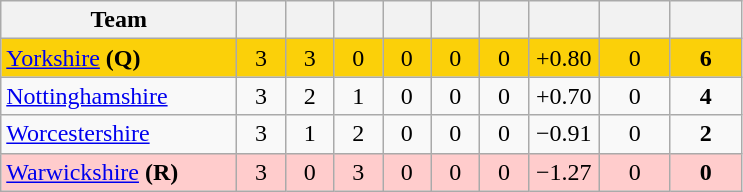<table class="wikitable" style="text-align:center">
<tr>
<th width="150">Team</th>
<th width="25"></th>
<th width="25"></th>
<th width="25"></th>
<th width="25"></th>
<th width="25"></th>
<th width="25"></th>
<th width="40"></th>
<th width="40"></th>
<th width="40"></th>
</tr>
<tr style="background:#fbd009">
<td style="text-align:left"><a href='#'>Yorkshire</a> <strong>(Q)</strong></td>
<td>3</td>
<td>3</td>
<td>0</td>
<td>0</td>
<td>0</td>
<td>0</td>
<td>+0.80</td>
<td>0</td>
<td><strong>6</strong></td>
</tr>
<tr>
<td style="text-align:left"><a href='#'>Nottinghamshire</a></td>
<td>3</td>
<td>2</td>
<td>1</td>
<td>0</td>
<td>0</td>
<td>0</td>
<td>+0.70</td>
<td>0</td>
<td><strong>4</strong></td>
</tr>
<tr>
<td style="text-align:left"><a href='#'>Worcestershire</a></td>
<td>3</td>
<td>1</td>
<td>2</td>
<td>0</td>
<td>0</td>
<td>0</td>
<td>−0.91</td>
<td>0</td>
<td><strong>2</strong></td>
</tr>
<tr style="background:#ffcccc">
<td style="text-align:left"><a href='#'>Warwickshire</a> <strong>(R)</strong></td>
<td>3</td>
<td>0</td>
<td>3</td>
<td>0</td>
<td>0</td>
<td>0</td>
<td>−1.27</td>
<td>0</td>
<td><strong>0</strong></td>
</tr>
</table>
